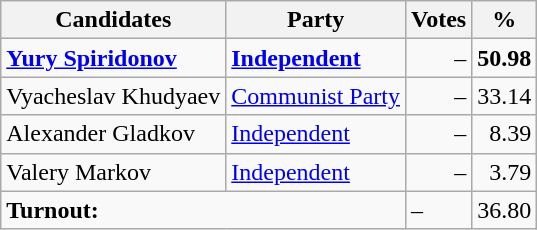<table class="wikitable sortable">
<tr>
<th>Candidates</th>
<th>Party</th>
<th>Votes</th>
<th>%</th>
</tr>
<tr>
<td><strong><a href='#'>Yury Spiridonov</a></strong></td>
<td><strong><a href='#'>Independent</a></strong></td>
<td align=right>–</td>
<td align=right><strong>50.98</strong></td>
</tr>
<tr>
<td>Vyacheslav Khudyaev</td>
<td><a href='#'>Communist Party</a></td>
<td align=right>–</td>
<td align=right>33.14</td>
</tr>
<tr>
<td>Alexander Gladkov</td>
<td><a href='#'>Independent</a></td>
<td align=right>–</td>
<td align=right>8.39</td>
</tr>
<tr>
<td>Valery Markov</td>
<td><a href='#'>Independent</a></td>
<td align=right>–</td>
<td align=right>3.79</td>
</tr>
<tr>
<td colspan="2"><strong>Turnout:</strong></td>
<td>–</td>
<td>36.80</td>
</tr>
</table>
